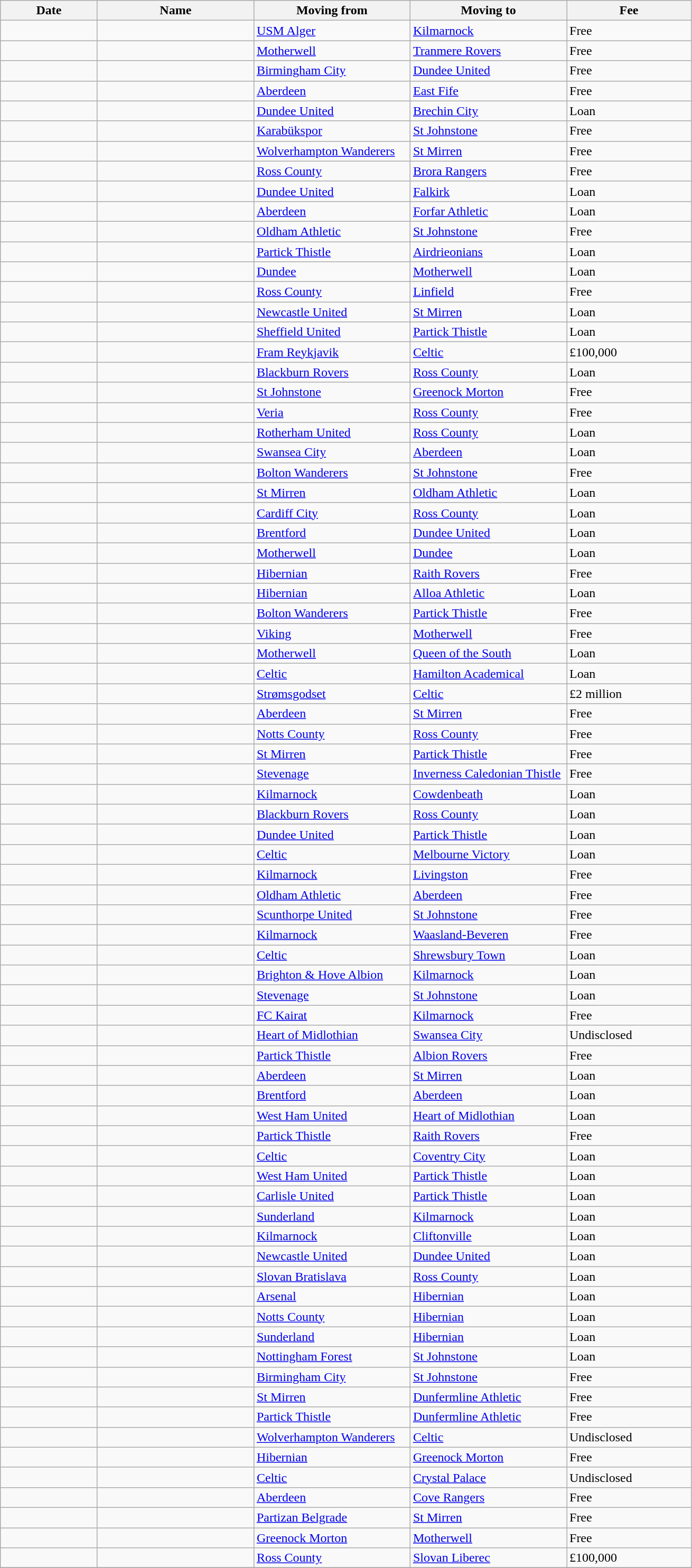<table class="wikitable sortable">
<tr>
<th style="width:115px;">Date</th>
<th style="width:190px;">Name</th>
<th style="width:190px;">Moving from</th>
<th style="width:190px;">Moving to</th>
<th style="width:150px;">Fee</th>
</tr>
<tr>
<td></td>
<td></td>
<td><a href='#'>USM Alger</a></td>
<td><a href='#'>Kilmarnock</a></td>
<td>Free</td>
</tr>
<tr>
<td></td>
<td></td>
<td><a href='#'>Motherwell</a></td>
<td><a href='#'>Tranmere Rovers</a></td>
<td>Free</td>
</tr>
<tr>
<td></td>
<td></td>
<td><a href='#'>Birmingham City</a></td>
<td><a href='#'>Dundee United</a></td>
<td>Free</td>
</tr>
<tr>
<td></td>
<td></td>
<td><a href='#'>Aberdeen</a></td>
<td><a href='#'>East Fife</a></td>
<td>Free</td>
</tr>
<tr>
<td></td>
<td></td>
<td><a href='#'>Dundee United</a></td>
<td><a href='#'>Brechin City</a></td>
<td>Loan</td>
</tr>
<tr>
<td></td>
<td></td>
<td><a href='#'>Karabükspor</a></td>
<td><a href='#'>St Johnstone</a></td>
<td>Free</td>
</tr>
<tr>
<td></td>
<td></td>
<td><a href='#'>Wolverhampton Wanderers</a></td>
<td><a href='#'>St Mirren</a></td>
<td>Free</td>
</tr>
<tr>
<td></td>
<td></td>
<td><a href='#'>Ross County</a></td>
<td><a href='#'>Brora Rangers</a></td>
<td>Free</td>
</tr>
<tr>
<td></td>
<td></td>
<td><a href='#'>Dundee United</a></td>
<td><a href='#'>Falkirk</a></td>
<td>Loan</td>
</tr>
<tr>
<td></td>
<td></td>
<td><a href='#'>Aberdeen</a></td>
<td><a href='#'>Forfar Athletic</a></td>
<td>Loan</td>
</tr>
<tr>
<td></td>
<td></td>
<td><a href='#'>Oldham Athletic</a></td>
<td><a href='#'>St Johnstone</a></td>
<td>Free</td>
</tr>
<tr>
<td></td>
<td></td>
<td><a href='#'>Partick Thistle</a></td>
<td><a href='#'>Airdrieonians</a></td>
<td>Loan</td>
</tr>
<tr>
<td></td>
<td></td>
<td><a href='#'>Dundee</a></td>
<td><a href='#'>Motherwell</a></td>
<td>Loan</td>
</tr>
<tr>
<td></td>
<td></td>
<td><a href='#'>Ross County</a></td>
<td><a href='#'>Linfield</a></td>
<td>Free</td>
</tr>
<tr>
<td></td>
<td></td>
<td><a href='#'>Newcastle United</a></td>
<td><a href='#'>St Mirren</a></td>
<td>Loan</td>
</tr>
<tr>
<td></td>
<td></td>
<td><a href='#'>Sheffield United</a></td>
<td><a href='#'>Partick Thistle</a></td>
<td>Loan</td>
</tr>
<tr>
<td></td>
<td></td>
<td><a href='#'>Fram Reykjavik</a></td>
<td><a href='#'>Celtic</a></td>
<td>£100,000</td>
</tr>
<tr>
<td></td>
<td></td>
<td><a href='#'>Blackburn Rovers</a></td>
<td><a href='#'>Ross County</a></td>
<td>Loan</td>
</tr>
<tr>
<td></td>
<td></td>
<td><a href='#'>St Johnstone</a></td>
<td><a href='#'>Greenock Morton</a></td>
<td>Free</td>
</tr>
<tr>
<td></td>
<td></td>
<td><a href='#'>Veria</a></td>
<td><a href='#'>Ross County</a></td>
<td>Free</td>
</tr>
<tr>
<td></td>
<td></td>
<td><a href='#'>Rotherham United</a></td>
<td><a href='#'>Ross County</a></td>
<td>Loan</td>
</tr>
<tr>
<td></td>
<td></td>
<td><a href='#'>Swansea City</a></td>
<td><a href='#'>Aberdeen</a></td>
<td>Loan</td>
</tr>
<tr>
<td></td>
<td></td>
<td><a href='#'>Bolton Wanderers</a></td>
<td><a href='#'>St Johnstone</a></td>
<td>Free</td>
</tr>
<tr>
<td></td>
<td></td>
<td><a href='#'>St Mirren</a></td>
<td><a href='#'>Oldham Athletic</a></td>
<td>Loan</td>
</tr>
<tr>
<td></td>
<td></td>
<td><a href='#'>Cardiff City</a></td>
<td><a href='#'>Ross County</a></td>
<td>Loan</td>
</tr>
<tr>
<td></td>
<td></td>
<td><a href='#'>Brentford</a></td>
<td><a href='#'>Dundee United</a></td>
<td>Loan</td>
</tr>
<tr>
<td></td>
<td></td>
<td><a href='#'>Motherwell</a></td>
<td><a href='#'>Dundee</a></td>
<td>Loan</td>
</tr>
<tr>
<td></td>
<td></td>
<td><a href='#'>Hibernian</a></td>
<td><a href='#'>Raith Rovers</a></td>
<td>Free</td>
</tr>
<tr>
<td></td>
<td></td>
<td><a href='#'>Hibernian</a></td>
<td><a href='#'>Alloa Athletic</a></td>
<td>Loan</td>
</tr>
<tr>
<td></td>
<td></td>
<td><a href='#'>Bolton Wanderers</a></td>
<td><a href='#'>Partick Thistle</a></td>
<td>Free</td>
</tr>
<tr>
<td></td>
<td></td>
<td><a href='#'>Viking</a></td>
<td><a href='#'>Motherwell</a></td>
<td>Free</td>
</tr>
<tr>
<td></td>
<td></td>
<td><a href='#'>Motherwell</a></td>
<td><a href='#'>Queen of the South</a></td>
<td>Loan</td>
</tr>
<tr>
<td></td>
<td></td>
<td><a href='#'>Celtic</a></td>
<td><a href='#'>Hamilton Academical</a></td>
<td>Loan</td>
</tr>
<tr>
<td></td>
<td></td>
<td><a href='#'>Strømsgodset</a></td>
<td><a href='#'>Celtic</a></td>
<td>£2 million</td>
</tr>
<tr>
<td></td>
<td></td>
<td><a href='#'>Aberdeen</a></td>
<td><a href='#'>St Mirren</a></td>
<td>Free</td>
</tr>
<tr>
<td></td>
<td></td>
<td><a href='#'>Notts County</a></td>
<td><a href='#'>Ross County</a></td>
<td>Free</td>
</tr>
<tr>
<td></td>
<td></td>
<td><a href='#'>St Mirren</a></td>
<td><a href='#'>Partick Thistle</a></td>
<td>Free</td>
</tr>
<tr>
<td></td>
<td></td>
<td><a href='#'>Stevenage</a></td>
<td><a href='#'>Inverness Caledonian Thistle</a></td>
<td>Free</td>
</tr>
<tr>
<td></td>
<td></td>
<td><a href='#'>Kilmarnock</a></td>
<td><a href='#'>Cowdenbeath</a></td>
<td>Loan</td>
</tr>
<tr>
<td></td>
<td></td>
<td><a href='#'>Blackburn Rovers</a></td>
<td><a href='#'>Ross County</a></td>
<td>Loan</td>
</tr>
<tr>
<td></td>
<td></td>
<td><a href='#'>Dundee United</a></td>
<td><a href='#'>Partick Thistle</a></td>
<td>Loan</td>
</tr>
<tr>
<td></td>
<td></td>
<td><a href='#'>Celtic</a></td>
<td><a href='#'>Melbourne Victory</a></td>
<td>Loan</td>
</tr>
<tr>
<td></td>
<td></td>
<td><a href='#'>Kilmarnock</a></td>
<td><a href='#'>Livingston</a></td>
<td>Free</td>
</tr>
<tr>
<td></td>
<td></td>
<td><a href='#'>Oldham Athletic</a></td>
<td><a href='#'>Aberdeen</a></td>
<td>Free</td>
</tr>
<tr>
<td></td>
<td></td>
<td><a href='#'>Scunthorpe United</a></td>
<td><a href='#'>St Johnstone</a></td>
<td>Free</td>
</tr>
<tr>
<td></td>
<td></td>
<td><a href='#'>Kilmarnock</a></td>
<td><a href='#'>Waasland-Beveren</a></td>
<td>Free</td>
</tr>
<tr>
<td></td>
<td></td>
<td><a href='#'>Celtic</a></td>
<td><a href='#'>Shrewsbury Town</a></td>
<td>Loan</td>
</tr>
<tr>
<td></td>
<td></td>
<td><a href='#'>Brighton & Hove Albion</a></td>
<td><a href='#'>Kilmarnock</a></td>
<td>Loan</td>
</tr>
<tr>
<td></td>
<td></td>
<td><a href='#'>Stevenage</a></td>
<td><a href='#'>St Johnstone</a></td>
<td>Loan</td>
</tr>
<tr>
<td></td>
<td></td>
<td><a href='#'>FC Kairat</a></td>
<td><a href='#'>Kilmarnock</a></td>
<td>Free</td>
</tr>
<tr>
<td></td>
<td></td>
<td><a href='#'>Heart of Midlothian</a></td>
<td><a href='#'>Swansea City</a></td>
<td>Undisclosed</td>
</tr>
<tr>
<td></td>
<td></td>
<td><a href='#'>Partick Thistle</a></td>
<td><a href='#'>Albion Rovers</a></td>
<td>Free</td>
</tr>
<tr>
<td></td>
<td></td>
<td><a href='#'>Aberdeen</a></td>
<td><a href='#'>St Mirren</a></td>
<td>Loan</td>
</tr>
<tr>
<td></td>
<td></td>
<td><a href='#'>Brentford</a></td>
<td><a href='#'>Aberdeen</a></td>
<td>Loan</td>
</tr>
<tr>
<td></td>
<td></td>
<td><a href='#'>West Ham United</a></td>
<td><a href='#'>Heart of Midlothian</a></td>
<td>Loan</td>
</tr>
<tr>
<td></td>
<td></td>
<td><a href='#'>Partick Thistle</a></td>
<td><a href='#'>Raith Rovers</a></td>
<td>Free</td>
</tr>
<tr>
<td></td>
<td></td>
<td><a href='#'>Celtic</a></td>
<td><a href='#'>Coventry City</a></td>
<td>Loan</td>
</tr>
<tr>
<td></td>
<td></td>
<td><a href='#'>West Ham United</a></td>
<td><a href='#'>Partick Thistle</a></td>
<td>Loan</td>
</tr>
<tr>
<td></td>
<td></td>
<td><a href='#'>Carlisle United</a></td>
<td><a href='#'>Partick Thistle</a></td>
<td>Loan</td>
</tr>
<tr>
<td></td>
<td></td>
<td><a href='#'>Sunderland</a></td>
<td><a href='#'>Kilmarnock</a></td>
<td>Loan</td>
</tr>
<tr>
<td></td>
<td></td>
<td><a href='#'>Kilmarnock</a></td>
<td><a href='#'>Cliftonville</a></td>
<td>Loan</td>
</tr>
<tr>
<td></td>
<td></td>
<td><a href='#'>Newcastle United</a></td>
<td><a href='#'>Dundee United</a></td>
<td>Loan</td>
</tr>
<tr>
<td></td>
<td></td>
<td><a href='#'>Slovan Bratislava</a></td>
<td><a href='#'>Ross County</a></td>
<td>Loan</td>
</tr>
<tr>
<td></td>
<td></td>
<td><a href='#'>Arsenal</a></td>
<td><a href='#'>Hibernian</a></td>
<td>Loan</td>
</tr>
<tr>
<td></td>
<td></td>
<td><a href='#'>Notts County</a></td>
<td><a href='#'>Hibernian</a></td>
<td>Loan</td>
</tr>
<tr>
<td></td>
<td></td>
<td><a href='#'>Sunderland</a></td>
<td><a href='#'>Hibernian</a></td>
<td>Loan</td>
</tr>
<tr>
<td></td>
<td></td>
<td><a href='#'>Nottingham Forest</a></td>
<td><a href='#'>St Johnstone</a></td>
<td>Loan</td>
</tr>
<tr>
<td></td>
<td></td>
<td><a href='#'>Birmingham City</a></td>
<td><a href='#'>St Johnstone</a></td>
<td>Free</td>
</tr>
<tr>
<td></td>
<td></td>
<td><a href='#'>St Mirren</a></td>
<td><a href='#'>Dunfermline Athletic</a></td>
<td>Free</td>
</tr>
<tr>
<td></td>
<td></td>
<td><a href='#'>Partick Thistle</a></td>
<td><a href='#'>Dunfermline Athletic</a></td>
<td>Free</td>
</tr>
<tr>
<td></td>
<td></td>
<td><a href='#'>Wolverhampton Wanderers</a></td>
<td><a href='#'>Celtic</a></td>
<td>Undisclosed</td>
</tr>
<tr>
<td></td>
<td></td>
<td><a href='#'>Hibernian</a></td>
<td><a href='#'>Greenock Morton</a></td>
<td>Free</td>
</tr>
<tr>
<td></td>
<td></td>
<td><a href='#'>Celtic</a></td>
<td><a href='#'>Crystal Palace</a></td>
<td>Undisclosed</td>
</tr>
<tr>
<td></td>
<td></td>
<td><a href='#'>Aberdeen</a></td>
<td><a href='#'>Cove Rangers</a></td>
<td>Free</td>
</tr>
<tr>
<td></td>
<td></td>
<td><a href='#'>Partizan Belgrade</a></td>
<td><a href='#'>St Mirren</a></td>
<td>Free</td>
</tr>
<tr>
<td></td>
<td></td>
<td><a href='#'>Greenock Morton</a></td>
<td><a href='#'>Motherwell</a></td>
<td>Free</td>
</tr>
<tr>
<td></td>
<td></td>
<td><a href='#'>Ross County</a></td>
<td><a href='#'>Slovan Liberec</a></td>
<td>£100,000</td>
</tr>
<tr>
</tr>
</table>
